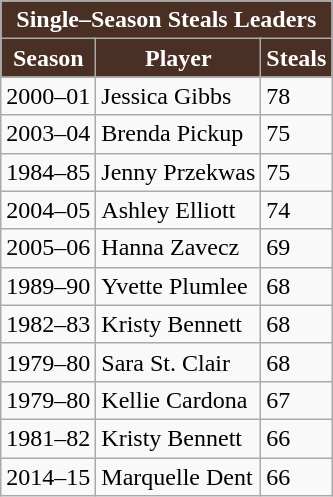<table class="wikitable" style="float:left; margin-right:1em">
<tr>
<th style="background:#492f24; color:white;" colspan=6>Single–Season Steals Leaders</th>
</tr>
<tr>
<th style="background:#492f24; color:white">Season</th>
<th style="background:#492f24; color:white">Player</th>
<th style="background:#492f24; color:white">Steals</th>
</tr>
<tr>
<td>2000–01</td>
<td>Jessica Gibbs</td>
<td>78</td>
</tr>
<tr>
<td>2003–04</td>
<td>Brenda Pickup</td>
<td>75</td>
</tr>
<tr>
<td>1984–85</td>
<td>Jenny Przekwas</td>
<td>75</td>
</tr>
<tr>
<td>2004–05</td>
<td>Ashley Elliott</td>
<td>74</td>
</tr>
<tr>
<td>2005–06</td>
<td>Hanna Zavecz</td>
<td>69</td>
</tr>
<tr>
<td>1989–90</td>
<td>Yvette Plumlee</td>
<td>68</td>
</tr>
<tr>
<td>1982–83</td>
<td>Kristy Bennett</td>
<td>68</td>
</tr>
<tr>
<td>1979–80</td>
<td>Sara St. Clair</td>
<td>68</td>
</tr>
<tr>
<td>1979–80</td>
<td>Kellie Cardona</td>
<td>67</td>
</tr>
<tr>
<td>1981–82</td>
<td>Kristy Bennett</td>
<td>66</td>
</tr>
<tr>
<td>2014–15</td>
<td>Marquelle Dent</td>
<td>66</td>
</tr>
</table>
